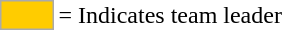<table>
<tr>
<td style="background-color:#FFCC00; border:1px solid #aaaaaa; width:2em;"></td>
<td>= Indicates team leader</td>
</tr>
</table>
